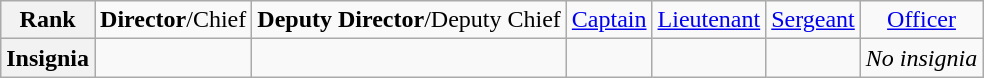<table class="wikitable">
<tr style="text-align:center;">
<th>Rank</th>
<td><strong>Director</strong>/Chief</td>
<td><strong>Deputy Director</strong>/Deputy Chief</td>
<td><a href='#'>Captain</a></td>
<td><a href='#'>Lieutenant</a></td>
<td><a href='#'>Sergeant</a></td>
<td><a href='#'>Officer</a></td>
</tr>
<tr style="text-align:center;">
<th>Insignia</th>
<td></td>
<td></td>
<td></td>
<td></td>
<td></td>
<td><em>No insignia</em></td>
</tr>
</table>
